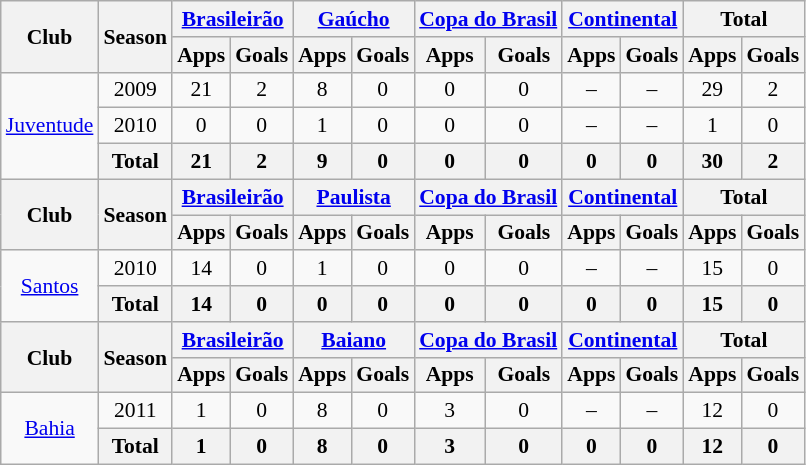<table class="wikitable" style="font-size:90%; text-align: center">
<tr>
<th rowspan=2>Club</th>
<th rowspan=2>Season</th>
<th colspan=2><a href='#'>Brasileirão</a></th>
<th colspan=2><a href='#'>Gaúcho</a></th>
<th colspan=2><a href='#'>Copa do Brasil</a></th>
<th colspan=2><a href='#'>Continental</a></th>
<th colspan=2>Total</th>
</tr>
<tr>
<th>Apps</th>
<th>Goals</th>
<th>Apps</th>
<th>Goals</th>
<th>Apps</th>
<th>Goals</th>
<th>Apps</th>
<th>Goals</th>
<th>Apps</th>
<th>Goals</th>
</tr>
<tr>
<td rowspan=3><a href='#'>Juventude</a></td>
<td>2009</td>
<td>21</td>
<td>2</td>
<td>8</td>
<td>0</td>
<td>0</td>
<td>0</td>
<td>–</td>
<td>–</td>
<td>29</td>
<td>2</td>
</tr>
<tr>
<td>2010</td>
<td>0</td>
<td>0</td>
<td>1</td>
<td>0</td>
<td>0</td>
<td>0</td>
<td>–</td>
<td>–</td>
<td>1</td>
<td>0</td>
</tr>
<tr>
<th>Total</th>
<th>21</th>
<th>2</th>
<th>9</th>
<th>0</th>
<th>0</th>
<th>0</th>
<th>0</th>
<th>0</th>
<th>30</th>
<th>2</th>
</tr>
<tr>
<th rowspan=2>Club</th>
<th rowspan=2>Season</th>
<th colspan=2><a href='#'>Brasileirão</a></th>
<th colspan=2><a href='#'>Paulista</a></th>
<th colspan=2><a href='#'>Copa do Brasil</a></th>
<th colspan=2><a href='#'>Continental</a></th>
<th colspan=2>Total</th>
</tr>
<tr>
<th>Apps</th>
<th>Goals</th>
<th>Apps</th>
<th>Goals</th>
<th>Apps</th>
<th>Goals</th>
<th>Apps</th>
<th>Goals</th>
<th>Apps</th>
<th>Goals</th>
</tr>
<tr>
<td rowspan=2><a href='#'>Santos</a></td>
<td>2010</td>
<td>14</td>
<td>0</td>
<td>1</td>
<td>0</td>
<td>0</td>
<td>0</td>
<td>–</td>
<td>–</td>
<td>15</td>
<td>0</td>
</tr>
<tr>
<th>Total</th>
<th>14</th>
<th>0</th>
<th>0</th>
<th>0</th>
<th>0</th>
<th>0</th>
<th>0</th>
<th>0</th>
<th>15</th>
<th>0</th>
</tr>
<tr>
<th rowspan=2>Club</th>
<th rowspan=2>Season</th>
<th colspan=2><a href='#'>Brasileirão</a></th>
<th colspan=2><a href='#'>Baiano</a></th>
<th colspan=2><a href='#'>Copa do Brasil</a></th>
<th colspan=2><a href='#'>Continental</a></th>
<th colspan=2>Total</th>
</tr>
<tr>
<th>Apps</th>
<th>Goals</th>
<th>Apps</th>
<th>Goals</th>
<th>Apps</th>
<th>Goals</th>
<th>Apps</th>
<th>Goals</th>
<th>Apps</th>
<th>Goals</th>
</tr>
<tr>
<td rowspan=2><a href='#'>Bahia</a></td>
<td>2011</td>
<td>1</td>
<td>0</td>
<td>8</td>
<td>0</td>
<td>3</td>
<td>0</td>
<td>–</td>
<td>–</td>
<td>12</td>
<td>0</td>
</tr>
<tr>
<th>Total</th>
<th>1</th>
<th>0</th>
<th>8</th>
<th>0</th>
<th>3</th>
<th>0</th>
<th>0</th>
<th>0</th>
<th>12</th>
<th>0</th>
</tr>
</table>
